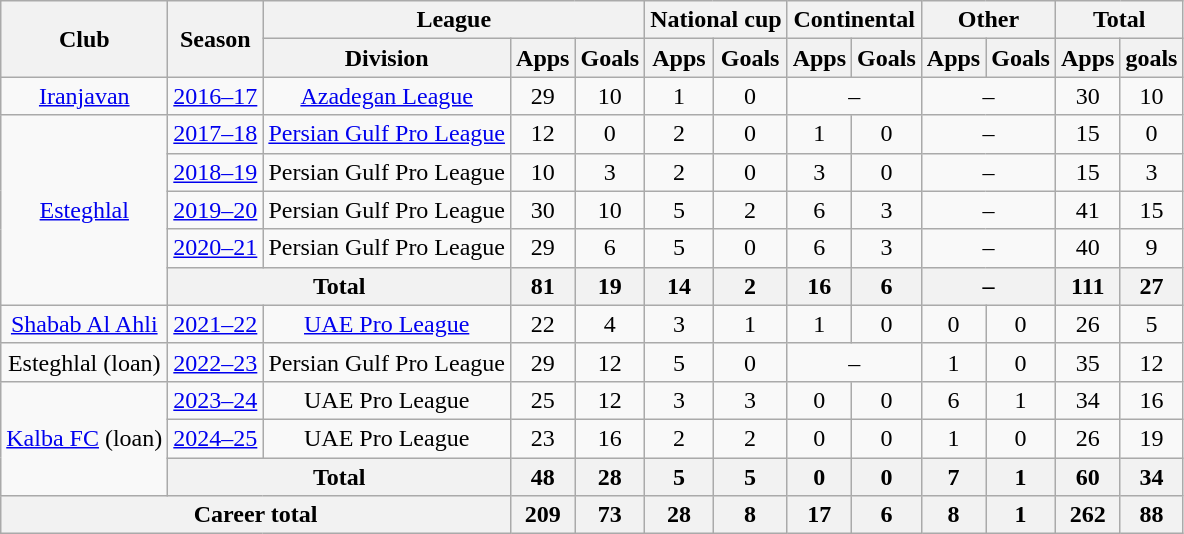<table class="wikitable" style="text-align:center">
<tr>
<th rowspan="2">Club</th>
<th rowspan="2">Season</th>
<th colspan="3">League</th>
<th colspan="2">National cup</th>
<th colspan="2">Continental</th>
<th colspan="2">Other</th>
<th colspan="2">Total</th>
</tr>
<tr>
<th>Division</th>
<th>Apps</th>
<th>Goals</th>
<th>Apps</th>
<th>Goals</th>
<th>Apps</th>
<th>Goals</th>
<th>Apps</th>
<th>Goals</th>
<th>Apps</th>
<th>goals</th>
</tr>
<tr>
<td><a href='#'>Iranjavan</a></td>
<td><a href='#'>2016–17</a></td>
<td><a href='#'>Azadegan League</a></td>
<td>29</td>
<td>10</td>
<td>1</td>
<td>0</td>
<td colspan="2">–</td>
<td colspan="2">–</td>
<td>30</td>
<td>10</td>
</tr>
<tr>
<td rowspan="5"><a href='#'>Esteghlal</a></td>
<td><a href='#'>2017–18</a></td>
<td><a href='#'>Persian Gulf Pro League</a></td>
<td>12</td>
<td>0</td>
<td>2</td>
<td>0</td>
<td>1</td>
<td>0</td>
<td colspan="2">–</td>
<td>15</td>
<td>0</td>
</tr>
<tr>
<td><a href='#'>2018–19</a></td>
<td>Persian Gulf Pro League</td>
<td>10</td>
<td>3</td>
<td>2</td>
<td>0</td>
<td>3</td>
<td>0</td>
<td colspan="2">–</td>
<td>15</td>
<td>3</td>
</tr>
<tr>
<td><a href='#'>2019–20</a></td>
<td>Persian Gulf Pro League</td>
<td>30</td>
<td>10</td>
<td>5</td>
<td>2</td>
<td>6</td>
<td>3</td>
<td colspan="2">–</td>
<td>41</td>
<td>15</td>
</tr>
<tr>
<td><a href='#'>2020–21</a></td>
<td>Persian Gulf Pro League</td>
<td>29</td>
<td>6</td>
<td>5</td>
<td>0</td>
<td>6</td>
<td>3</td>
<td colspan="2">–</td>
<td>40</td>
<td>9</td>
</tr>
<tr>
<th colspan="2">Total</th>
<th>81</th>
<th>19</th>
<th>14</th>
<th>2</th>
<th>16</th>
<th>6</th>
<th colspan="2">–</th>
<th>111</th>
<th>27</th>
</tr>
<tr>
<td><a href='#'>Shabab Al Ahli</a></td>
<td><a href='#'>2021–22</a></td>
<td><a href='#'>UAE Pro League</a></td>
<td>22</td>
<td>4</td>
<td>3</td>
<td>1</td>
<td>1</td>
<td>0</td>
<td>0</td>
<td>0</td>
<td>26</td>
<td>5</td>
</tr>
<tr>
<td>Esteghlal (loan)</td>
<td><a href='#'>2022–23</a></td>
<td>Persian Gulf Pro League</td>
<td>29</td>
<td>12</td>
<td>5</td>
<td>0</td>
<td colspan="2">–</td>
<td>1</td>
<td>0</td>
<td>35</td>
<td>12</td>
</tr>
<tr>
<td rowspan="3"><a href='#'>Kalba FC</a> (loan)</td>
<td><a href='#'>2023–24</a></td>
<td>UAE Pro League</td>
<td>25</td>
<td>12</td>
<td>3</td>
<td>3</td>
<td>0</td>
<td>0</td>
<td>6</td>
<td>1</td>
<td>34</td>
<td>16</td>
</tr>
<tr>
<td><a href='#'>2024–25</a></td>
<td>UAE Pro League</td>
<td>23</td>
<td>16</td>
<td>2</td>
<td>2</td>
<td>0</td>
<td>0</td>
<td>1</td>
<td>0</td>
<td>26</td>
<td>19</td>
</tr>
<tr>
<th colspan="2">Total</th>
<th>48</th>
<th>28</th>
<th>5</th>
<th>5</th>
<th>0</th>
<th>0</th>
<th>7</th>
<th>1</th>
<th>60</th>
<th>34</th>
</tr>
<tr>
<th colspan="3">Career total</th>
<th>209</th>
<th>73</th>
<th>28</th>
<th>8</th>
<th>17</th>
<th>6</th>
<th>8</th>
<th>1</th>
<th>262</th>
<th>88</th>
</tr>
</table>
